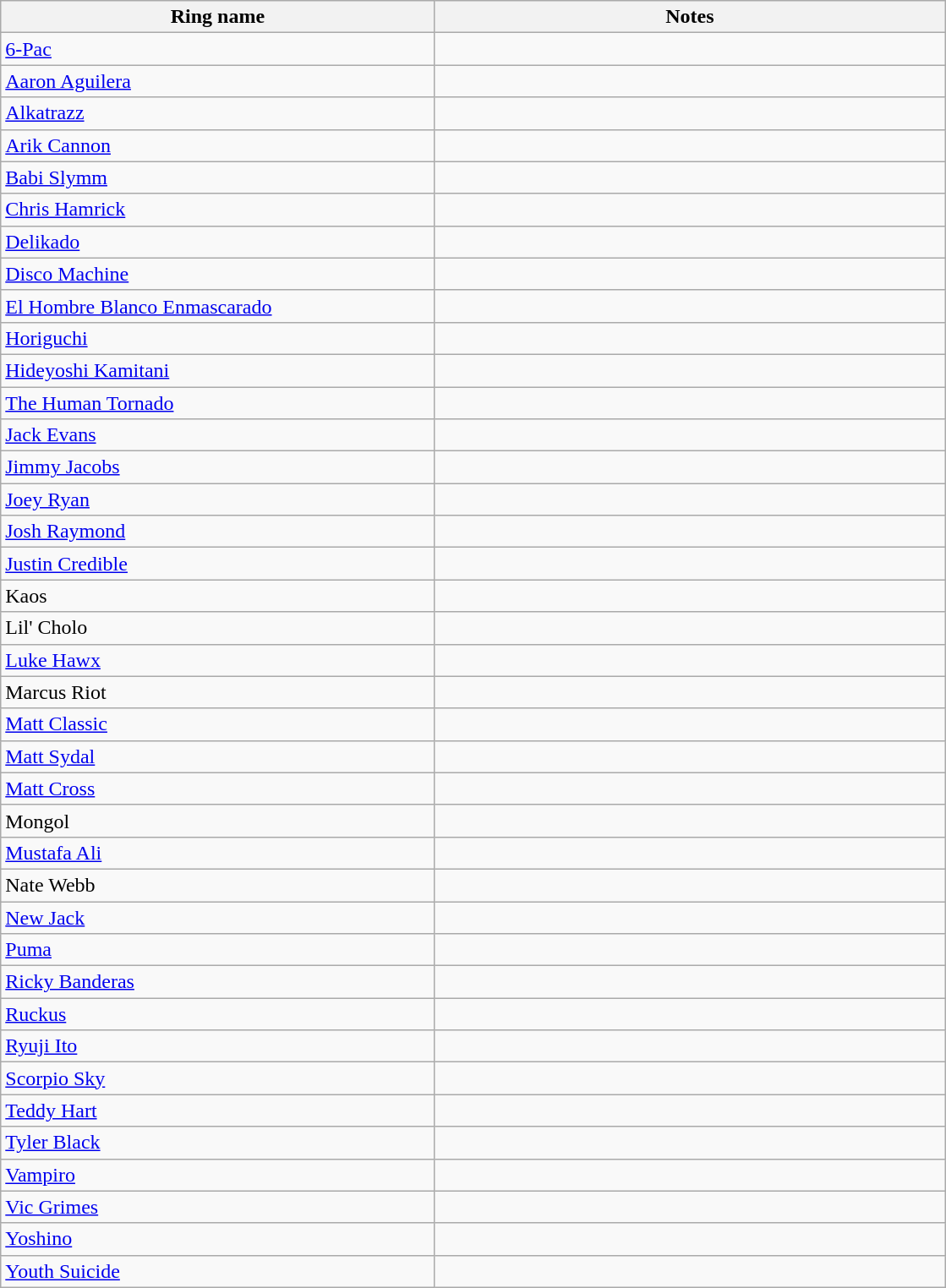<table class="wikitable sortable" align="left center" width="59%">
<tr>
<th width="17%">Ring name</th>
<th width="20%">Notes</th>
</tr>
<tr>
<td><a href='#'>6-Pac</a></td>
<td></td>
</tr>
<tr>
<td><a href='#'>Aaron Aguilera</a></td>
<td></td>
</tr>
<tr>
<td><a href='#'>Alkatrazz</a></td>
<td></td>
</tr>
<tr>
<td><a href='#'>Arik Cannon</a></td>
<td></td>
</tr>
<tr>
<td><a href='#'>Babi Slymm</a></td>
<td></td>
</tr>
<tr>
<td><a href='#'>Chris Hamrick</a></td>
<td></td>
</tr>
<tr>
<td><a href='#'>Delikado</a></td>
<td></td>
</tr>
<tr>
<td><a href='#'>Disco Machine</a></td>
<td></td>
</tr>
<tr>
<td><a href='#'>El Hombre Blanco Enmascarado</a></td>
<td></td>
</tr>
<tr>
<td><a href='#'>Horiguchi</a></td>
<td></td>
</tr>
<tr>
<td><a href='#'>Hideyoshi Kamitani</a></td>
<td></td>
</tr>
<tr>
<td><a href='#'>The Human Tornado</a></td>
<td></td>
</tr>
<tr>
<td><a href='#'>Jack Evans</a></td>
<td></td>
</tr>
<tr>
<td><a href='#'>Jimmy Jacobs</a></td>
<td></td>
</tr>
<tr>
<td><a href='#'>Joey Ryan</a></td>
<td></td>
</tr>
<tr>
<td><a href='#'>Josh Raymond</a></td>
<td></td>
</tr>
<tr>
<td><a href='#'>Justin Credible</a></td>
<td></td>
</tr>
<tr>
<td>Kaos</td>
<td></td>
</tr>
<tr>
<td>Lil' Cholo</td>
<td></td>
</tr>
<tr>
<td><a href='#'>Luke Hawx</a></td>
<td></td>
</tr>
<tr>
<td>Marcus Riot</td>
<td></td>
</tr>
<tr>
<td><a href='#'>Matt Classic</a></td>
<td></td>
</tr>
<tr>
<td><a href='#'>Matt Sydal</a></td>
<td></td>
</tr>
<tr>
<td><a href='#'>Matt Cross</a></td>
<td></td>
</tr>
<tr>
<td>Mongol</td>
<td></td>
</tr>
<tr>
<td><a href='#'>Mustafa Ali</a></td>
<td></td>
</tr>
<tr>
<td>Nate Webb</td>
<td></td>
</tr>
<tr>
<td><a href='#'>New Jack</a></td>
<td></td>
</tr>
<tr>
<td><a href='#'>Puma</a></td>
<td></td>
</tr>
<tr>
<td><a href='#'>Ricky Banderas</a></td>
<td></td>
</tr>
<tr>
<td><a href='#'>Ruckus</a></td>
<td></td>
</tr>
<tr>
<td><a href='#'>Ryuji Ito</a></td>
<td></td>
</tr>
<tr>
<td><a href='#'>Scorpio Sky</a></td>
<td></td>
</tr>
<tr>
<td><a href='#'>Teddy Hart</a></td>
<td></td>
</tr>
<tr>
<td><a href='#'>Tyler Black</a></td>
<td></td>
</tr>
<tr>
<td><a href='#'>Vampiro</a></td>
<td></td>
</tr>
<tr>
<td><a href='#'>Vic Grimes</a></td>
<td></td>
</tr>
<tr>
<td><a href='#'>Yoshino</a></td>
<td></td>
</tr>
<tr>
<td><a href='#'>Youth Suicide</a></td>
<td></td>
</tr>
</table>
